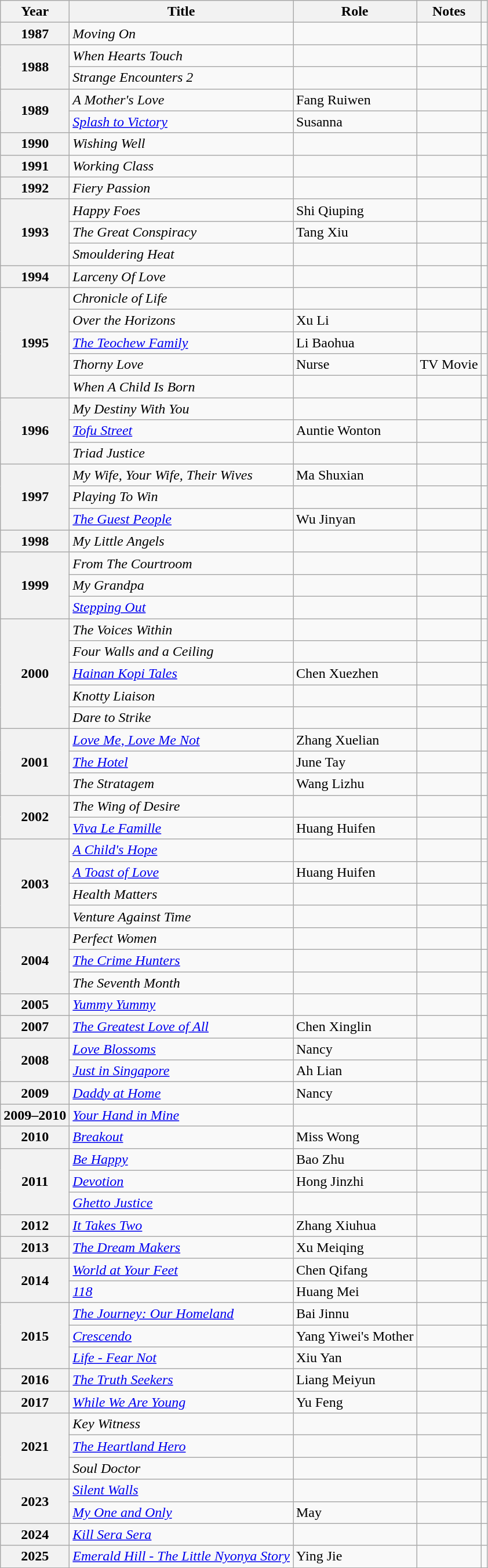<table class="wikitable sortable plainrowheaders">
<tr>
<th scope="col">Year</th>
<th scope="col">Title</th>
<th scope="col">Role</th>
<th scope="col" class="unsortable">Notes</th>
<th scope="col" class="unsortable"></th>
</tr>
<tr>
<th scope="row">1987</th>
<td><em>Moving On</em></td>
<td></td>
<td></td>
<td></td>
</tr>
<tr>
<th scope="row" rowspan="2">1988</th>
<td><em> When Hearts Touch</em></td>
<td></td>
<td></td>
<td></td>
</tr>
<tr>
<td><em>Strange Encounters 2</em></td>
<td></td>
<td></td>
<td></td>
</tr>
<tr>
<th scope="row" rowspan="2">1989</th>
<td><em>A Mother's Love</em></td>
<td>Fang Ruiwen</td>
<td></td>
<td></td>
</tr>
<tr>
<td><em><a href='#'>Splash to Victory</a></em></td>
<td>Susanna</td>
<td></td>
<td></td>
</tr>
<tr>
<th scope="row" rowspan="1">1990</th>
<td><em>Wishing Well</em></td>
<td></td>
<td></td>
<td></td>
</tr>
<tr>
<th scope="row" rowspan="1">1991</th>
<td><em>Working Class</em></td>
<td></td>
<td></td>
<td></td>
</tr>
<tr>
<th scope="row" rowspan="1">1992</th>
<td><em>Fiery Passion</em></td>
<td></td>
<td></td>
<td></td>
</tr>
<tr>
<th scope="row" rowspan="3">1993</th>
<td><em>Happy Foes</em></td>
<td>Shi Qiuping</td>
<td></td>
<td></td>
</tr>
<tr>
<td><em>The Great Conspiracy</em></td>
<td>Tang Xiu</td>
<td></td>
<td></td>
</tr>
<tr>
<td><em>Smouldering Heat</em></td>
<td></td>
<td></td>
<td></td>
</tr>
<tr>
<th scope="row" rowspan="1">1994</th>
<td><em>Larceny Of Love</em></td>
<td></td>
<td></td>
<td></td>
</tr>
<tr>
<th scope="row" rowspan="5">1995</th>
<td><em>Chronicle of Life</em></td>
<td></td>
<td></td>
<td></td>
</tr>
<tr>
<td><em>Over the Horizons</em></td>
<td>Xu Li</td>
<td></td>
<td></td>
</tr>
<tr>
<td><em><a href='#'>The Teochew Family</a></em></td>
<td>Li Baohua</td>
<td></td>
<td></td>
</tr>
<tr>
<td><em>Thorny Love</em></td>
<td>Nurse</td>
<td>TV Movie</td>
<td></td>
</tr>
<tr>
<td><em>When A Child Is Born</em></td>
<td></td>
<td></td>
<td></td>
</tr>
<tr>
<th scope="row" rowspan="3">1996</th>
<td><em>My Destiny With You</em></td>
<td></td>
<td></td>
<td></td>
</tr>
<tr>
<td><em><a href='#'>Tofu Street</a></em></td>
<td>Auntie Wonton</td>
<td></td>
<td></td>
</tr>
<tr>
<td><em>Triad Justice</em></td>
<td></td>
<td></td>
<td></td>
</tr>
<tr>
<th scope="row" rowspan="3">1997</th>
<td><em>My Wife, Your Wife, Their Wives</em></td>
<td>Ma Shuxian</td>
<td></td>
<td></td>
</tr>
<tr>
<td><em>Playing To Win</em></td>
<td></td>
<td></td>
<td></td>
</tr>
<tr>
<td><em><a href='#'>The Guest People</a></em></td>
<td>Wu Jinyan</td>
<td></td>
<td></td>
</tr>
<tr>
<th scope="row" rowspan="1">1998</th>
<td><em>My Little Angels</em></td>
<td></td>
<td></td>
<td></td>
</tr>
<tr>
<th scope="row" rowspan="3">1999</th>
<td><em>From The Courtroom</em></td>
<td></td>
<td></td>
<td></td>
</tr>
<tr>
<td><em>My Grandpa</em></td>
<td></td>
<td></td>
<td></td>
</tr>
<tr>
<td><em><a href='#'>Stepping Out</a></em></td>
<td></td>
<td></td>
<td></td>
</tr>
<tr>
<th scope="row" rowspan="5">2000</th>
<td><em>The Voices Within</em></td>
<td></td>
<td></td>
<td></td>
</tr>
<tr>
<td><em>Four Walls and a Ceiling</em></td>
<td></td>
<td></td>
<td></td>
</tr>
<tr>
<td><em><a href='#'>Hainan Kopi Tales</a></em></td>
<td>Chen Xuezhen</td>
<td></td>
<td></td>
</tr>
<tr>
<td><em>Knotty Liaison</em></td>
<td></td>
<td></td>
<td></td>
</tr>
<tr>
<td><em>Dare to Strike</em></td>
<td></td>
<td></td>
<td></td>
</tr>
<tr>
<th scope="row" rowspan="3">2001</th>
<td><em><a href='#'>Love Me, Love Me Not</a></em></td>
<td>Zhang Xuelian</td>
<td></td>
<td></td>
</tr>
<tr>
<td><em><a href='#'>The Hotel</a></em></td>
<td>June Tay</td>
<td></td>
<td></td>
</tr>
<tr>
<td><em>The Stratagem</em></td>
<td>Wang Lizhu</td>
<td></td>
<td></td>
</tr>
<tr>
<th scope="row" rowspan="2">2002</th>
<td><em>The Wing of Desire</em></td>
<td></td>
<td></td>
<td></td>
</tr>
<tr>
<td><em><a href='#'>Viva Le Famille</a></em></td>
<td>Huang Huifen</td>
<td></td>
<td></td>
</tr>
<tr>
<th scope="row" rowspan="4">2003</th>
<td><em><a href='#'>A Child's Hope</a></em></td>
<td></td>
<td></td>
<td></td>
</tr>
<tr>
<td><em><a href='#'>A Toast of Love</a></em></td>
<td>Huang Huifen</td>
<td></td>
<td></td>
</tr>
<tr>
<td><em>Health Matters</em></td>
<td></td>
<td></td>
<td></td>
</tr>
<tr>
<td><em>Venture Against Time</em></td>
<td></td>
<td></td>
<td></td>
</tr>
<tr>
<th scope="row" rowspan="3">2004</th>
<td><em>Perfect Women</em></td>
<td></td>
<td></td>
<td></td>
</tr>
<tr>
<td><em><a href='#'>The Crime Hunters</a></em></td>
<td></td>
<td></td>
<td></td>
</tr>
<tr>
<td><em>The Seventh Month</em></td>
<td></td>
<td></td>
<td></td>
</tr>
<tr>
<th scope="row" rowspan="1">2005</th>
<td><em><a href='#'>Yummy Yummy</a></em></td>
<td></td>
<td></td>
<td></td>
</tr>
<tr>
<th scope="row" rowspan="1">2007</th>
<td><em><a href='#'>The Greatest Love of All</a></em></td>
<td>Chen Xinglin</td>
<td></td>
<td></td>
</tr>
<tr>
<th scope="row" rowspan="2">2008</th>
<td><em><a href='#'>Love Blossoms</a></em></td>
<td>Nancy</td>
<td></td>
<td></td>
</tr>
<tr>
<td><em><a href='#'>Just in Singapore</a></em></td>
<td>Ah Lian</td>
<td></td>
<td></td>
</tr>
<tr>
<th scope="row" rowspan="1">2009</th>
<td><em><a href='#'>Daddy at Home</a></em></td>
<td>Nancy</td>
<td></td>
<td></td>
</tr>
<tr>
<th scope="row" rowspan="1">2009–2010</th>
<td><em><a href='#'>Your Hand in Mine</a></em></td>
<td></td>
<td></td>
<td></td>
</tr>
<tr>
<th scope="row" rowspan="1">2010</th>
<td><em><a href='#'>Breakout</a></em></td>
<td>Miss Wong</td>
<td></td>
<td></td>
</tr>
<tr>
<th scope="row" rowspan="3">2011</th>
<td><em><a href='#'>Be Happy</a></em></td>
<td>Bao Zhu</td>
<td></td>
<td></td>
</tr>
<tr>
<td><em><a href='#'>Devotion</a></em></td>
<td>Hong Jinzhi</td>
<td></td>
<td></td>
</tr>
<tr>
<td><em><a href='#'>Ghetto Justice</a></em></td>
<td></td>
<td></td>
<td></td>
</tr>
<tr>
<th scope="row" rowspan="1">2012</th>
<td><em><a href='#'>It Takes Two</a></em></td>
<td>Zhang Xiuhua</td>
<td></td>
<td></td>
</tr>
<tr>
<th scope="row" rowspan="1">2013</th>
<td><em><a href='#'>The Dream Makers</a></em></td>
<td>Xu Meiqing</td>
<td></td>
<td></td>
</tr>
<tr>
<th scope="row" rowspan="2">2014</th>
<td><em><a href='#'>World at Your Feet</a></em></td>
<td>Chen Qifang</td>
<td></td>
<td></td>
</tr>
<tr>
<td><em><a href='#'>118</a></em></td>
<td>Huang Mei</td>
<td></td>
<td></td>
</tr>
<tr>
<th scope="row" rowspan="3">2015</th>
<td><em><a href='#'>The Journey: Our Homeland</a></em></td>
<td>Bai Jinnu</td>
<td></td>
<td></td>
</tr>
<tr>
<td><em><a href='#'>Crescendo</a></em></td>
<td>Yang Yiwei's Mother</td>
<td></td>
<td></td>
</tr>
<tr>
<td><em><a href='#'>Life - Fear Not</a></em></td>
<td>Xiu Yan</td>
<td></td>
<td></td>
</tr>
<tr>
<th scope="row" rowspan="1">2016</th>
<td><em><a href='#'>The Truth Seekers</a></em></td>
<td>Liang Meiyun</td>
<td></td>
<td></td>
</tr>
<tr>
<th scope="row" rowspan="1">2017</th>
<td><em><a href='#'>While We Are Young</a></em></td>
<td>Yu Feng</td>
<td></td>
<td></td>
</tr>
<tr>
<th scope="row" rowspan="3">2021</th>
<td><em>Key Witness</em></td>
<td></td>
<td></td>
<td rowspan="2"></td>
</tr>
<tr>
<td><em><a href='#'>The Heartland Hero</a></em></td>
<td></td>
<td></td>
</tr>
<tr>
<td><em>Soul Doctor</em></td>
<td></td>
<td></td>
<td></td>
</tr>
<tr>
<th scope="row" rowspan="2">2023</th>
<td><em><a href='#'>Silent Walls</a></em></td>
<td></td>
<td></td>
<td></td>
</tr>
<tr>
<td><em><a href='#'>My One and Only</a></em></td>
<td>May</td>
<td></td>
<td></td>
</tr>
<tr>
<th scope="row" rowspan="1">2024</th>
<td><em><a href='#'>Kill Sera Sera</a></em></td>
<td></td>
<td></td>
<td></td>
</tr>
<tr>
<th scope="row">2025</th>
<td><em><a href='#'>Emerald Hill - The Little Nyonya Story</a></em></td>
<td>Ying Jie</td>
<td></td>
<td></td>
</tr>
<tr>
</tr>
</table>
